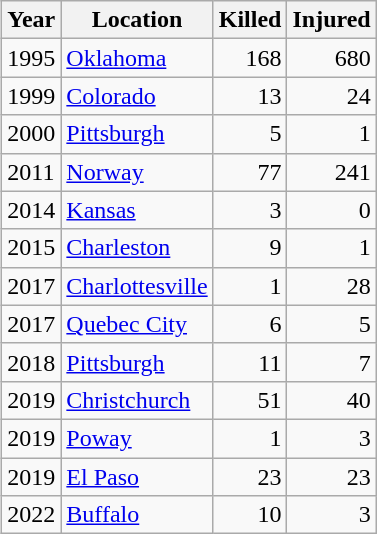<table class="wikitable" align="right">
<tr>
<th scope="col">Year</th>
<th scope="col">Location</th>
<th scope="col">Killed</th>
<th scope="col">Injured</th>
</tr>
<tr>
<td>1995</td>
<td><a href='#'>Oklahoma</a></td>
<td align=right>168</td>
<td align=right>680</td>
</tr>
<tr>
<td>1999</td>
<td><a href='#'>Colorado</a></td>
<td align=right>13</td>
<td align=right>24</td>
</tr>
<tr>
<td>2000</td>
<td><a href='#'>Pittsburgh</a></td>
<td align=right>5</td>
<td align=right>1</td>
</tr>
<tr>
<td>2011</td>
<td><a href='#'>Norway</a></td>
<td align=right>77</td>
<td align=right>241</td>
</tr>
<tr>
<td>2014</td>
<td><a href='#'>Kansas</a></td>
<td align=right>3</td>
<td align=right>0</td>
</tr>
<tr>
<td>2015</td>
<td><a href='#'>Charleston</a></td>
<td align=right>9</td>
<td align=right>1</td>
</tr>
<tr>
<td>2017</td>
<td><a href='#'>Charlottesville</a></td>
<td align=right>1</td>
<td align=right>28</td>
</tr>
<tr>
<td>2017</td>
<td><a href='#'>Quebec City</a></td>
<td align=right>6</td>
<td align=right>5</td>
</tr>
<tr>
<td>2018</td>
<td><a href='#'>Pittsburgh</a></td>
<td align=right>11</td>
<td align=right>7</td>
</tr>
<tr>
<td>2019</td>
<td><a href='#'>Christchurch</a></td>
<td align=right>51</td>
<td align=right>40</td>
</tr>
<tr>
<td>2019</td>
<td><a href='#'>Poway</a></td>
<td align=right>1</td>
<td align=right>3</td>
</tr>
<tr>
<td>2019</td>
<td><a href='#'>El Paso</a></td>
<td align=right>23</td>
<td align=right>23</td>
</tr>
<tr>
<td>2022</td>
<td><a href='#'>Buffalo</a></td>
<td align=right>10</td>
<td align=right>3</td>
</tr>
</table>
